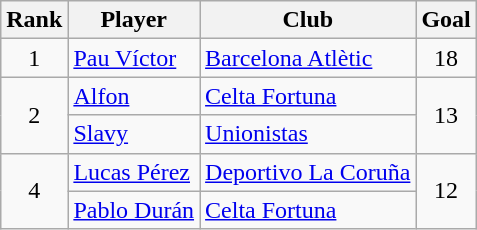<table class="wikitable">
<tr>
<th>Rank</th>
<th>Player</th>
<th>Club</th>
<th>Goal</th>
</tr>
<tr>
<td align="center">1</td>
<td> <a href='#'>Pau Víctor</a></td>
<td><a href='#'>Barcelona Atlètic</a></td>
<td align="center">18</td>
</tr>
<tr>
<td rowspan="2" align="center">2</td>
<td> <a href='#'>Alfon</a></td>
<td><a href='#'>Celta Fortuna</a></td>
<td rowspan="2" align="center">13</td>
</tr>
<tr>
<td> <a href='#'>Slavy</a></td>
<td><a href='#'>Unionistas</a></td>
</tr>
<tr>
<td rowspan="2" align="center">4</td>
<td> <a href='#'>Lucas Pérez</a></td>
<td><a href='#'>Deportivo La Coruña</a></td>
<td rowspan="2" align="center">12</td>
</tr>
<tr>
<td> <a href='#'>Pablo Durán</a></td>
<td><a href='#'>Celta Fortuna</a></td>
</tr>
</table>
